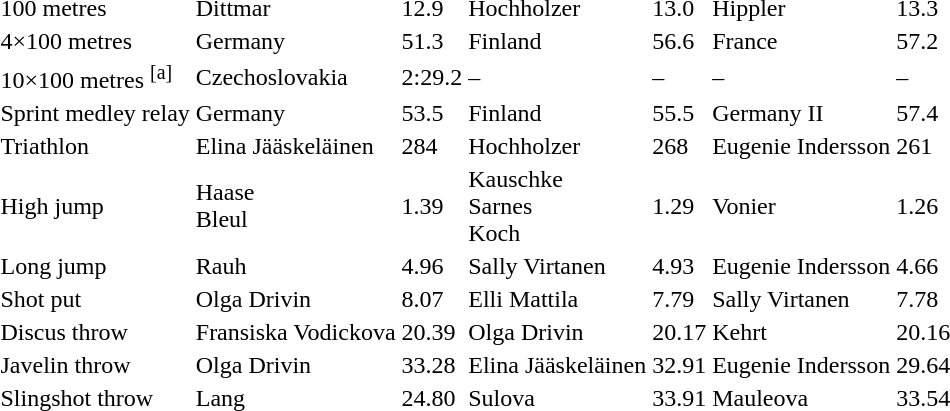<table>
<tr>
<td>100 metres</td>
<td> Dittmar</td>
<td>12.9</td>
<td> Hochholzer</td>
<td>13.0</td>
<td> Hippler</td>
<td>13.3</td>
</tr>
<tr>
<td>4×100 metres</td>
<td> Germany</td>
<td>51.3</td>
<td> Finland</td>
<td>56.6</td>
<td> France</td>
<td>57.2</td>
</tr>
<tr>
<td>10×100 metres <sup>[a]</sup></td>
<td> Czechoslovakia</td>
<td>2:29.2</td>
<td>–</td>
<td>–</td>
<td>–</td>
<td>–</td>
</tr>
<tr>
<td>Sprint medley relay</td>
<td> Germany</td>
<td>53.5</td>
<td> Finland</td>
<td>55.5</td>
<td> Germany II</td>
<td>57.4</td>
</tr>
<tr>
<td>Triathlon</td>
<td> Elina Jääskeläinen</td>
<td>284</td>
<td> Hochholzer</td>
<td>268</td>
<td> Eugenie Indersson</td>
<td>261</td>
</tr>
<tr>
<td>High jump</td>
<td> Haase <br>  Bleul</td>
<td>1.39</td>
<td> Kauschke <br>  Sarnes <br>  Koch</td>
<td>1.29</td>
<td> Vonier</td>
<td>1.26</td>
</tr>
<tr>
<td>Long jump</td>
<td> Rauh</td>
<td>4.96</td>
<td> Sally Virtanen</td>
<td>4.93</td>
<td> Eugenie Indersson</td>
<td>4.66</td>
</tr>
<tr>
<td>Shot put</td>
<td> Olga Drivin</td>
<td>8.07</td>
<td> Elli Mattila</td>
<td>7.79</td>
<td> Sally Virtanen</td>
<td>7.78</td>
</tr>
<tr>
<td>Discus throw</td>
<td> Fransiska Vodickova</td>
<td>20.39</td>
<td> Olga Drivin</td>
<td>20.17</td>
<td> Kehrt</td>
<td>20.16</td>
</tr>
<tr>
<td>Javelin throw</td>
<td> Olga Drivin</td>
<td>33.28</td>
<td> Elina Jääskeläinen</td>
<td>32.91</td>
<td> Eugenie Indersson</td>
<td>29.64</td>
</tr>
<tr>
<td>Slingshot throw</td>
<td> Lang</td>
<td>24.80</td>
<td> Sulova</td>
<td>33.91</td>
<td> Mauleova</td>
<td>33.54</td>
</tr>
</table>
